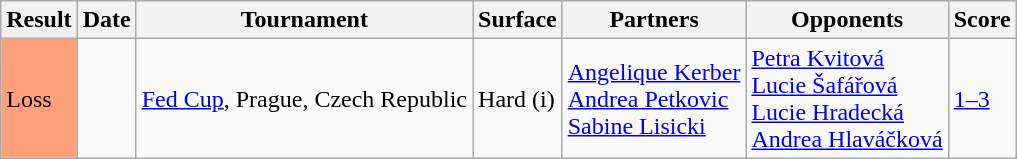<table class="sortable wikitable nowrap">
<tr>
<th>Result</th>
<th>Date</th>
<th>Tournament</th>
<th>Surface</th>
<th>Partners</th>
<th>Opponents</th>
<th class="unsortable">Score</th>
</tr>
<tr>
<td style="background:#ffa07a;">Loss</td>
<td><a href='#'></a></td>
<td><a href='#'>Fed Cup</a>, Prague, Czech Republic</td>
<td>Hard (i)</td>
<td> <a href='#'>Angelique Kerber</a><br> <a href='#'>Andrea Petkovic</a><br> <a href='#'>Sabine Lisicki</a></td>
<td> <a href='#'>Petra Kvitová</a><br> <a href='#'>Lucie Šafářová</a><br> <a href='#'>Lucie Hradecká</a><br> <a href='#'>Andrea Hlaváčková</a></td>
<td><a href='#'>1–3</a></td>
</tr>
</table>
